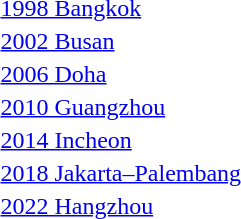<table>
<tr>
<td rowspan=2><a href='#'>1998 Bangkok</a></td>
<td rowspan=2></td>
<td rowspan=2></td>
<td></td>
</tr>
<tr>
<td></td>
</tr>
<tr>
<td rowspan=2><a href='#'>2002 Busan</a></td>
<td rowspan=2></td>
<td rowspan=2></td>
<td></td>
</tr>
<tr>
<td></td>
</tr>
<tr>
<td rowspan=2><a href='#'>2006 Doha</a></td>
<td rowspan=2></td>
<td rowspan=2></td>
<td></td>
</tr>
<tr>
<td></td>
</tr>
<tr>
<td rowspan=2><a href='#'>2010 Guangzhou</a></td>
<td rowspan=2></td>
<td rowspan=2></td>
<td></td>
</tr>
<tr>
<td></td>
</tr>
<tr>
<td rowspan=2><a href='#'>2014 Incheon</a></td>
<td rowspan=2></td>
<td rowspan=2></td>
<td></td>
</tr>
<tr>
<td></td>
</tr>
<tr>
<td rowspan=2><a href='#'>2018 Jakarta–Palembang</a></td>
<td rowspan=2></td>
<td rowspan=2></td>
<td></td>
</tr>
<tr>
<td></td>
</tr>
<tr>
<td rowspan=2><a href='#'>2022 Hangzhou</a></td>
<td rowspan=2></td>
<td rowspan=2></td>
<td></td>
</tr>
<tr>
<td></td>
</tr>
</table>
